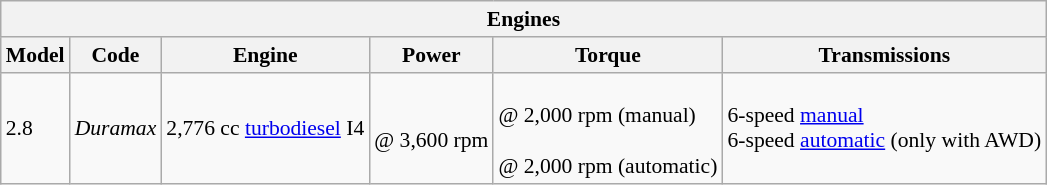<table class="wikitable" style="text-align:left; font-size:90%;">
<tr>
<th colspan="6" style="text-align:center">Engines</th>
</tr>
<tr>
<th>Model</th>
<th>Code</th>
<th>Engine</th>
<th>Power</th>
<th>Torque</th>
<th>Transmissions</th>
</tr>
<tr>
<td>2.8</td>
<td><em>Duramax</em></td>
<td>2,776 cc <a href='#'>turbodiesel</a> I4</td>
<td><br>@ 3,600 rpm</td>
<td><br>@ 2,000 rpm (manual)<br><br>@ 2,000 rpm (automatic)</td>
<td>6-speed <a href='#'>manual</a><br>6-speed <a href='#'>automatic</a> (only with AWD)</td>
</tr>
</table>
